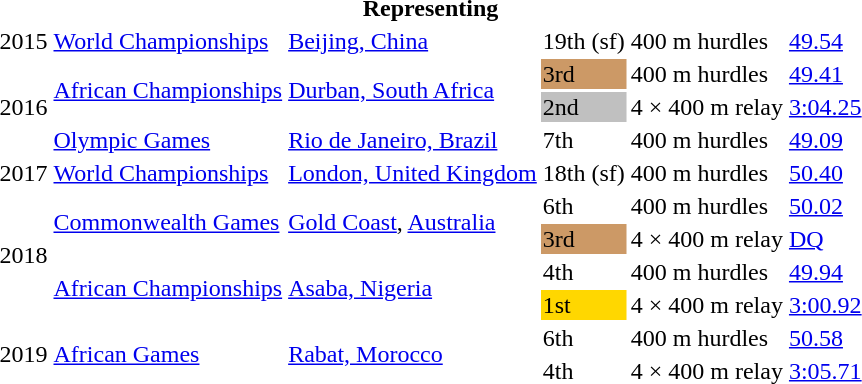<table>
<tr>
<th colspan="6">Representing </th>
</tr>
<tr>
<td>2015</td>
<td><a href='#'>World Championships</a></td>
<td><a href='#'>Beijing, China</a></td>
<td>19th (sf)</td>
<td>400 m hurdles</td>
<td><a href='#'>49.54</a></td>
</tr>
<tr>
<td rowspan=3>2016</td>
<td rowspan=2><a href='#'>African Championships</a></td>
<td rowspan=2><a href='#'>Durban, South Africa</a></td>
<td bgcolor=cc9966>3rd</td>
<td>400 m hurdles</td>
<td><a href='#'>49.41</a></td>
</tr>
<tr>
<td bgcolor=silver>2nd</td>
<td>4 × 400 m relay</td>
<td><a href='#'>3:04.25</a></td>
</tr>
<tr>
<td><a href='#'>Olympic Games</a></td>
<td><a href='#'>Rio de Janeiro, Brazil</a></td>
<td>7th</td>
<td>400 m hurdles</td>
<td><a href='#'>49.09</a></td>
</tr>
<tr>
<td>2017</td>
<td><a href='#'>World Championships</a></td>
<td><a href='#'>London, United Kingdom</a></td>
<td>18th (sf)</td>
<td>400 m hurdles</td>
<td><a href='#'>50.40</a></td>
</tr>
<tr>
<td rowspan=4>2018</td>
<td rowspan=2><a href='#'>Commonwealth Games</a></td>
<td rowspan=2><a href='#'>Gold Coast</a>, <a href='#'>Australia</a></td>
<td>6th</td>
<td>400 m hurdles</td>
<td><a href='#'>50.02</a></td>
</tr>
<tr>
<td bgcolor=cc9966>3rd</td>
<td>4 × 400 m relay</td>
<td><a href='#'>DQ</a></td>
</tr>
<tr>
<td rowspan=2><a href='#'>African Championships</a></td>
<td rowspan=2><a href='#'>Asaba, Nigeria</a></td>
<td>4th</td>
<td>400 m hurdles</td>
<td><a href='#'>49.94</a></td>
</tr>
<tr>
<td bgcolor=gold>1st</td>
<td>4 × 400 m relay</td>
<td><a href='#'>3:00.92</a></td>
</tr>
<tr>
<td rowspan=2>2019</td>
<td rowspan=2><a href='#'>African Games</a></td>
<td rowspan=2><a href='#'>Rabat, Morocco</a></td>
<td>6th</td>
<td>400 m hurdles</td>
<td><a href='#'>50.58</a></td>
</tr>
<tr>
<td>4th</td>
<td>4 × 400 m relay</td>
<td><a href='#'>3:05.71</a></td>
</tr>
</table>
